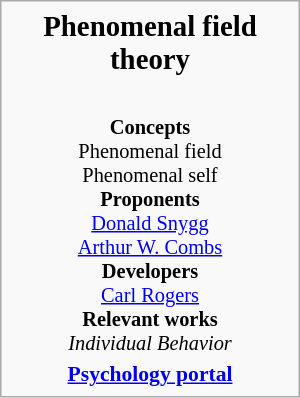<table class="infobox" style="text-align:center; width:200px;">
<tr>
<td colspan="2"><big><strong>Phenomenal field theory</strong></big></td>
</tr>
<tr>
</tr>
<tr>
<td></td>
</tr>
<tr>
<td style="font-size:85%"><br><strong>Concepts</strong><br>
Phenomenal field<br>
Phenomenal self<br><strong>Proponents</strong><br>
<a href='#'>Donald Snygg</a><br>
<a href='#'>Arthur W. Combs</a><br>
<strong>Developers</strong><br>
<a href='#'>Carl Rogers</a><br><strong>Relevant works</strong><br>
<em>Individual Behavior</em><br></td>
</tr>
<tr>
<td style="font-size:90%"><strong><a href='#'>Psychology portal</a></strong></td>
</tr>
</table>
